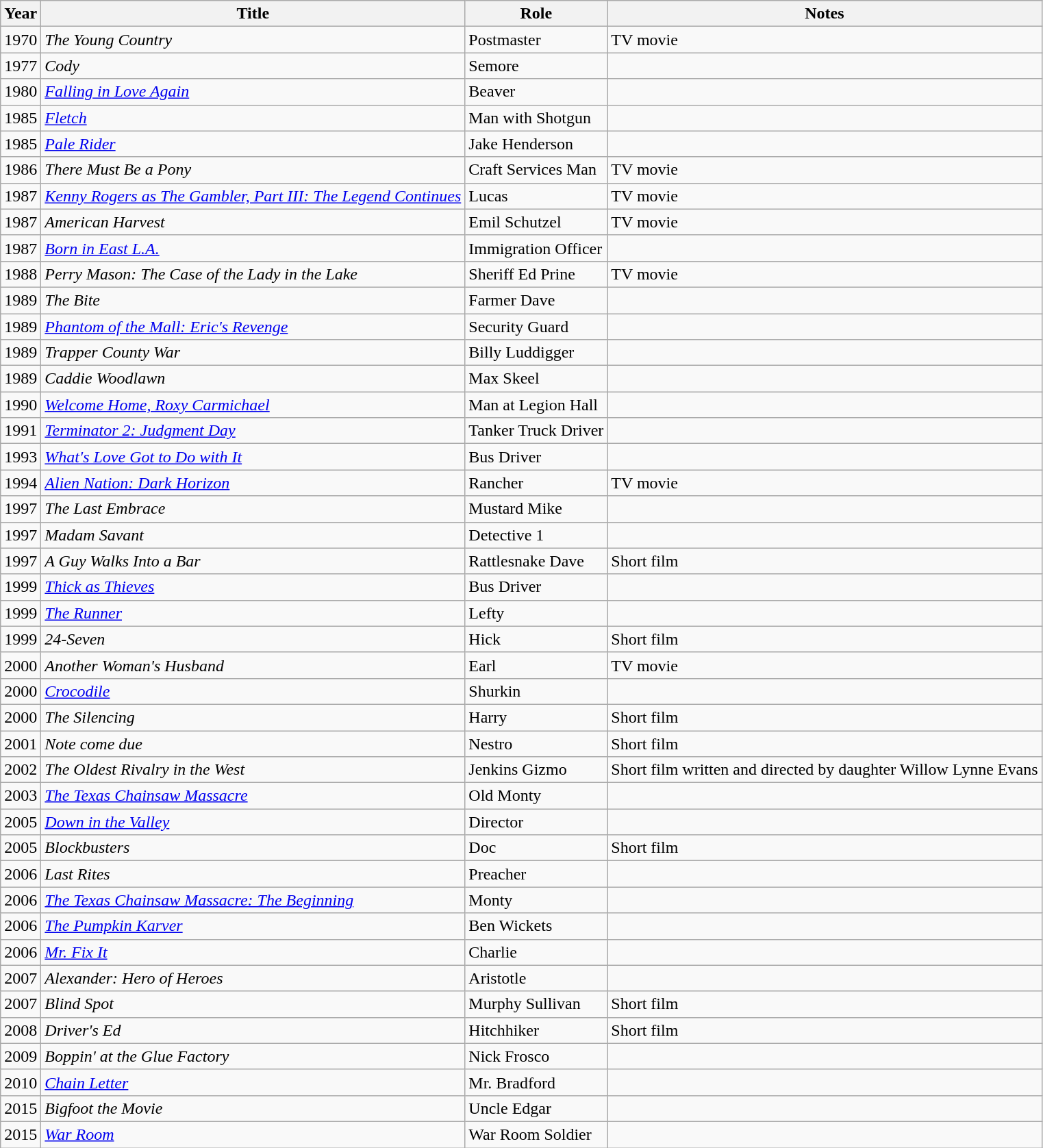<table class="wikitable sortable">
<tr>
<th>Year</th>
<th>Title</th>
<th>Role</th>
<th class="unsortable">Notes</th>
</tr>
<tr>
<td>1970</td>
<td><em>The Young Country</em></td>
<td>Postmaster</td>
<td>TV movie</td>
</tr>
<tr>
<td>1977</td>
<td><em>Cody</em></td>
<td>Semore</td>
<td></td>
</tr>
<tr>
<td>1980</td>
<td><em><a href='#'>Falling in Love Again</a></em></td>
<td>Beaver</td>
<td></td>
</tr>
<tr>
<td>1985</td>
<td><em><a href='#'>Fletch</a></em></td>
<td>Man with Shotgun</td>
<td></td>
</tr>
<tr>
<td>1985</td>
<td><em><a href='#'>Pale Rider</a></em></td>
<td>Jake Henderson</td>
<td></td>
</tr>
<tr>
<td>1986</td>
<td><em>There Must Be a Pony</em></td>
<td>Craft Services Man</td>
<td>TV movie</td>
</tr>
<tr>
<td>1987</td>
<td><em><a href='#'>Kenny Rogers as The Gambler, Part III: The Legend Continues</a></em></td>
<td>Lucas</td>
<td>TV movie</td>
</tr>
<tr>
<td>1987</td>
<td><em>American Harvest</em></td>
<td>Emil Schutzel</td>
<td>TV movie</td>
</tr>
<tr>
<td>1987</td>
<td><em><a href='#'>Born in East L.A.</a></em></td>
<td>Immigration Officer</td>
<td></td>
</tr>
<tr>
<td>1988</td>
<td><em>Perry Mason: The Case of the Lady in the Lake</em></td>
<td>Sheriff Ed Prine</td>
<td>TV movie</td>
</tr>
<tr>
<td>1989</td>
<td><em>The Bite</em></td>
<td>Farmer Dave</td>
<td></td>
</tr>
<tr>
<td>1989</td>
<td><em><a href='#'>Phantom of the Mall: Eric's Revenge</a></em></td>
<td>Security Guard</td>
<td></td>
</tr>
<tr>
<td>1989</td>
<td><em>Trapper County War</em></td>
<td>Billy Luddigger</td>
<td></td>
</tr>
<tr>
<td>1989</td>
<td><em>Caddie Woodlawn</em></td>
<td>Max Skeel</td>
<td></td>
</tr>
<tr>
<td>1990</td>
<td><em><a href='#'>Welcome Home, Roxy Carmichael</a></em></td>
<td>Man at Legion Hall</td>
<td></td>
</tr>
<tr>
<td>1991</td>
<td><em><a href='#'>Terminator 2: Judgment Day</a></em></td>
<td>Tanker Truck Driver</td>
<td></td>
</tr>
<tr>
<td>1993</td>
<td><em><a href='#'>What's Love Got to Do with It</a></em></td>
<td>Bus Driver</td>
<td></td>
</tr>
<tr>
<td>1994</td>
<td><em><a href='#'>Alien Nation: Dark Horizon</a></em></td>
<td>Rancher</td>
<td>TV movie</td>
</tr>
<tr>
<td>1997</td>
<td><em>The Last Embrace</em></td>
<td>Mustard Mike</td>
<td></td>
</tr>
<tr>
<td>1997</td>
<td><em>Madam Savant</em></td>
<td>Detective 1</td>
<td></td>
</tr>
<tr>
<td>1997</td>
<td><em>A Guy Walks Into a Bar</em></td>
<td>Rattlesnake Dave</td>
<td>Short film</td>
</tr>
<tr>
<td>1999</td>
<td><em><a href='#'>Thick as Thieves</a></em></td>
<td>Bus Driver</td>
<td></td>
</tr>
<tr>
<td>1999</td>
<td><em><a href='#'>The Runner</a></em></td>
<td>Lefty</td>
<td></td>
</tr>
<tr>
<td>1999</td>
<td><em>24-Seven</em></td>
<td>Hick</td>
<td>Short film</td>
</tr>
<tr>
<td>2000</td>
<td><em>Another Woman's Husband</em></td>
<td>Earl</td>
<td>TV movie</td>
</tr>
<tr>
<td>2000</td>
<td><em><a href='#'>Crocodile</a></em></td>
<td>Shurkin</td>
<td></td>
</tr>
<tr>
<td>2000</td>
<td><em>The Silencing</em></td>
<td>Harry</td>
<td>Short film</td>
</tr>
<tr>
<td>2001</td>
<td><em>Note come due</em></td>
<td>Nestro</td>
<td>Short film</td>
</tr>
<tr>
<td>2002</td>
<td><em>The Oldest Rivalry in the West</em></td>
<td>Jenkins Gizmo</td>
<td>Short film written and directed by daughter Willow Lynne Evans</td>
</tr>
<tr>
<td>2003</td>
<td><em><a href='#'>The Texas Chainsaw Massacre</a></em></td>
<td>Old Monty</td>
<td></td>
</tr>
<tr>
<td>2005</td>
<td><em><a href='#'>Down in the Valley</a></em></td>
<td>Director</td>
<td></td>
</tr>
<tr>
<td>2005</td>
<td><em>Blockbusters</em></td>
<td>Doc</td>
<td>Short film</td>
</tr>
<tr>
<td>2006</td>
<td><em>Last Rites</em></td>
<td>Preacher</td>
<td></td>
</tr>
<tr>
<td>2006</td>
<td><em><a href='#'>The Texas Chainsaw Massacre: The Beginning</a></em></td>
<td>Monty</td>
<td></td>
</tr>
<tr>
<td>2006</td>
<td><em><a href='#'>The Pumpkin Karver</a></em></td>
<td>Ben Wickets</td>
<td></td>
</tr>
<tr>
<td>2006</td>
<td><em><a href='#'>Mr. Fix It</a></em></td>
<td>Charlie</td>
<td></td>
</tr>
<tr>
<td>2007</td>
<td><em>Alexander: Hero of Heroes</em></td>
<td>Aristotle</td>
<td></td>
</tr>
<tr>
<td>2007</td>
<td><em>Blind Spot</em></td>
<td>Murphy Sullivan</td>
<td>Short film</td>
</tr>
<tr>
<td>2008</td>
<td><em>Driver's Ed</em></td>
<td>Hitchhiker</td>
<td>Short film</td>
</tr>
<tr>
<td>2009</td>
<td><em>Boppin' at the Glue Factory</em></td>
<td>Nick Frosco</td>
<td></td>
</tr>
<tr>
<td>2010</td>
<td><em><a href='#'>Chain Letter</a></em></td>
<td>Mr. Bradford</td>
<td></td>
</tr>
<tr>
<td>2015</td>
<td><em>Bigfoot the Movie</em></td>
<td>Uncle Edgar</td>
<td></td>
</tr>
<tr>
<td>2015</td>
<td><em><a href='#'>War Room</a></em></td>
<td>War Room Soldier</td>
<td></td>
</tr>
</table>
